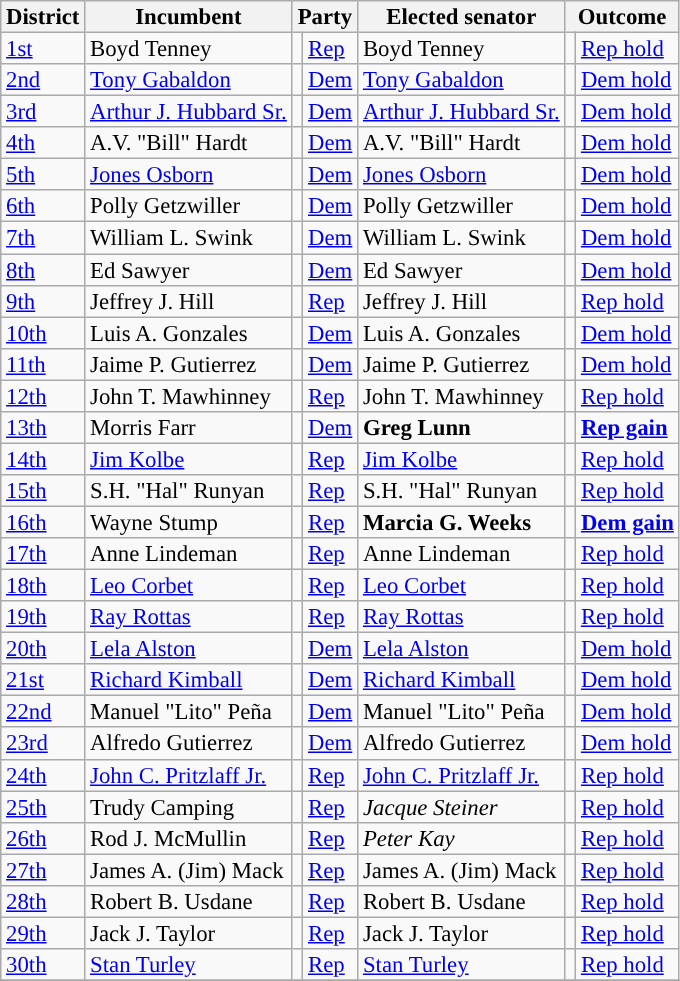<table class="sortable wikitable" style="font-size:95%;line-height:14px;">
<tr>
<th>District</th>
<th>Incumbent</th>
<th colspan="2">Party</th>
<th>Elected senator</th>
<th colspan="2">Outcome</th>
</tr>
<tr>
<td><a href='#'>1st</a></td>
<td>Boyd Tenney</td>
<td style="background:"></td>
<td><a href='#'>Rep</a></td>
<td>Boyd Tenney</td>
<td style="background:"></td>
<td><a href='#'>Rep hold</a></td>
</tr>
<tr>
<td><a href='#'>2nd</a></td>
<td><a href='#'>Tony Gabaldon</a></td>
<td style="background:"></td>
<td><a href='#'>Dem</a></td>
<td><a href='#'>Tony Gabaldon</a></td>
<td style="background:"></td>
<td><a href='#'>Dem hold</a></td>
</tr>
<tr>
<td><a href='#'>3rd</a></td>
<td><a href='#'>Arthur J. Hubbard Sr.</a></td>
<td style="background:"></td>
<td><a href='#'>Dem</a></td>
<td><a href='#'>Arthur J. Hubbard Sr.</a></td>
<td style="background:"></td>
<td><a href='#'>Dem hold</a></td>
</tr>
<tr>
<td><a href='#'>4th</a></td>
<td>A.V. "Bill" Hardt</td>
<td style="background:"></td>
<td><a href='#'>Dem</a></td>
<td>A.V. "Bill" Hardt</td>
<td style="background:"></td>
<td><a href='#'>Dem hold</a></td>
</tr>
<tr>
<td><a href='#'>5th</a></td>
<td><a href='#'>Jones Osborn</a></td>
<td style="background:"></td>
<td><a href='#'>Dem</a></td>
<td><a href='#'>Jones Osborn</a></td>
<td style="background:"></td>
<td><a href='#'>Dem hold</a></td>
</tr>
<tr>
<td><a href='#'>6th</a></td>
<td>Polly Getzwiller</td>
<td style="background:"></td>
<td><a href='#'>Dem</a></td>
<td>Polly Getzwiller</td>
<td style="background:"></td>
<td><a href='#'>Dem hold</a></td>
</tr>
<tr>
<td><a href='#'>7th</a></td>
<td>William L. Swink</td>
<td style="background:"></td>
<td><a href='#'>Dem</a></td>
<td>William L. Swink</td>
<td style="background:"></td>
<td><a href='#'>Dem hold</a></td>
</tr>
<tr>
<td><a href='#'>8th</a></td>
<td>Ed Sawyer</td>
<td style="background:"></td>
<td><a href='#'>Dem</a></td>
<td>Ed Sawyer</td>
<td style="background:"></td>
<td><a href='#'>Dem hold</a></td>
</tr>
<tr>
<td><a href='#'>9th</a></td>
<td>Jeffrey J. Hill</td>
<td style="background:"></td>
<td><a href='#'>Rep</a></td>
<td>Jeffrey J. Hill</td>
<td style="background:"></td>
<td><a href='#'>Rep hold</a></td>
</tr>
<tr>
<td><a href='#'>10th</a></td>
<td>Luis A. Gonzales</td>
<td style="background:"></td>
<td><a href='#'>Dem</a></td>
<td>Luis A. Gonzales</td>
<td style="background:"></td>
<td><a href='#'>Dem hold</a></td>
</tr>
<tr>
<td><a href='#'>11th</a></td>
<td>Jaime P. Gutierrez</td>
<td style="background:"></td>
<td><a href='#'>Dem</a></td>
<td>Jaime P. Gutierrez</td>
<td style="background:"></td>
<td><a href='#'>Dem hold</a></td>
</tr>
<tr>
<td><a href='#'>12th</a></td>
<td>John T. Mawhinney</td>
<td style="background:"></td>
<td><a href='#'>Rep</a></td>
<td>John T. Mawhinney</td>
<td style="background:"></td>
<td><a href='#'>Rep hold</a></td>
</tr>
<tr>
<td><a href='#'>13th</a></td>
<td>Morris Farr</td>
<td style="background:"></td>
<td><a href='#'>Dem</a></td>
<td><strong>Greg Lunn</strong></td>
<td style="background:"></td>
<td><strong><a href='#'>Rep gain</a></strong></td>
</tr>
<tr>
<td><a href='#'>14th</a></td>
<td><a href='#'>Jim Kolbe</a></td>
<td style="background:"></td>
<td><a href='#'>Rep</a></td>
<td><a href='#'>Jim Kolbe</a></td>
<td style="background:"></td>
<td><a href='#'>Rep hold</a></td>
</tr>
<tr>
<td><a href='#'>15th</a></td>
<td>S.H. "Hal" Runyan</td>
<td style="background:"></td>
<td><a href='#'>Rep</a></td>
<td>S.H. "Hal" Runyan</td>
<td style="background:"></td>
<td><a href='#'>Rep hold</a></td>
</tr>
<tr>
<td><a href='#'>16th</a></td>
<td>Wayne Stump</td>
<td style="background:"></td>
<td><a href='#'>Rep</a></td>
<td><strong>Marcia G. Weeks</strong></td>
<td style="background:"></td>
<td><strong><a href='#'>Dem gain</a></strong></td>
</tr>
<tr>
<td><a href='#'>17th</a></td>
<td>Anne Lindeman</td>
<td style="background:"></td>
<td><a href='#'>Rep</a></td>
<td>Anne Lindeman</td>
<td style="background:"></td>
<td><a href='#'>Rep hold</a></td>
</tr>
<tr>
<td><a href='#'>18th</a></td>
<td><a href='#'>Leo Corbet</a></td>
<td style="background:"></td>
<td><a href='#'>Rep</a></td>
<td><a href='#'>Leo Corbet</a></td>
<td style="background:"></td>
<td><a href='#'>Rep hold</a></td>
</tr>
<tr>
<td><a href='#'>19th</a></td>
<td><a href='#'>Ray Rottas</a></td>
<td style="background:"></td>
<td><a href='#'>Rep</a></td>
<td><a href='#'>Ray Rottas</a></td>
<td style="background:"></td>
<td><a href='#'>Rep hold</a></td>
</tr>
<tr>
<td><a href='#'>20th</a></td>
<td><a href='#'>Lela Alston</a></td>
<td style="background:"></td>
<td><a href='#'>Dem</a></td>
<td><a href='#'>Lela Alston</a></td>
<td style="background:"></td>
<td><a href='#'>Dem hold</a></td>
</tr>
<tr>
<td><a href='#'>21st</a></td>
<td><a href='#'>Richard Kimball</a></td>
<td style="background:"></td>
<td><a href='#'>Dem</a></td>
<td><a href='#'>Richard Kimball</a></td>
<td style="background:"></td>
<td><a href='#'>Dem hold</a></td>
</tr>
<tr>
<td><a href='#'>22nd</a></td>
<td>Manuel "Lito" Peña</td>
<td style="background:"></td>
<td><a href='#'>Dem</a></td>
<td>Manuel "Lito" Peña</td>
<td style="background:"></td>
<td><a href='#'>Dem hold</a></td>
</tr>
<tr>
<td><a href='#'>23rd</a></td>
<td>Alfredo Gutierrez</td>
<td style="background:"></td>
<td><a href='#'>Dem</a></td>
<td>Alfredo Gutierrez</td>
<td style="background:"></td>
<td><a href='#'>Dem hold</a></td>
</tr>
<tr>
<td><a href='#'>24th</a></td>
<td><a href='#'>John C. Pritzlaff Jr.</a></td>
<td style="background:"></td>
<td><a href='#'>Rep</a></td>
<td><a href='#'>John C. Pritzlaff Jr.</a></td>
<td style="background:"></td>
<td><a href='#'>Rep hold</a></td>
</tr>
<tr>
<td><a href='#'>25th</a></td>
<td>Trudy Camping</td>
<td style="background:"></td>
<td><a href='#'>Rep</a></td>
<td><em>Jacque Steiner</em></td>
<td style="background:"></td>
<td><a href='#'>Rep hold</a></td>
</tr>
<tr>
<td><a href='#'>26th</a></td>
<td>Rod J. McMullin</td>
<td style="background:"></td>
<td><a href='#'>Rep</a></td>
<td><em>Peter Kay</em></td>
<td style="background:"></td>
<td><a href='#'>Rep hold</a></td>
</tr>
<tr>
<td><a href='#'>27th</a></td>
<td>James A. (Jim) Mack</td>
<td style="background:"></td>
<td><a href='#'>Rep</a></td>
<td>James A. (Jim) Mack</td>
<td style="background:"></td>
<td><a href='#'>Rep hold</a></td>
</tr>
<tr>
<td><a href='#'>28th</a></td>
<td>Robert B. Usdane</td>
<td style="background:"></td>
<td><a href='#'>Rep</a></td>
<td>Robert B. Usdane</td>
<td style="background:"></td>
<td><a href='#'>Rep hold</a></td>
</tr>
<tr>
<td><a href='#'>29th</a></td>
<td>Jack J. Taylor</td>
<td style="background:"></td>
<td><a href='#'>Rep</a></td>
<td>Jack J. Taylor</td>
<td style="background:"></td>
<td><a href='#'>Rep hold</a></td>
</tr>
<tr>
<td><a href='#'>30th</a></td>
<td><a href='#'>Stan Turley</a></td>
<td style="background:"></td>
<td><a href='#'>Rep</a></td>
<td><a href='#'>Stan Turley</a></td>
<td style="background:"></td>
<td><a href='#'>Rep hold</a></td>
</tr>
<tr>
</tr>
</table>
